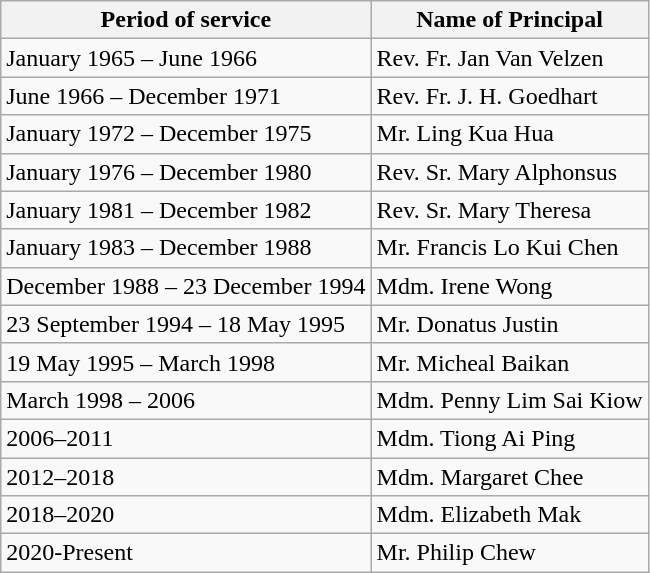<table class="wikitable">
<tr>
<th>Period of service</th>
<th>Name of Principal</th>
</tr>
<tr>
<td>January 1965 – June 1966</td>
<td>Rev. Fr. Jan Van Velzen</td>
</tr>
<tr>
<td>June 1966 – December 1971</td>
<td>Rev. Fr. J. H. Goedhart</td>
</tr>
<tr>
<td>January 1972 – December 1975</td>
<td>Mr. Ling Kua Hua</td>
</tr>
<tr>
<td>January 1976 – December 1980</td>
<td>Rev. Sr. Mary Alphonsus</td>
</tr>
<tr>
<td>January 1981 – December 1982</td>
<td>Rev. Sr. Mary Theresa</td>
</tr>
<tr>
<td>January 1983 – December 1988</td>
<td>Mr. Francis Lo Kui Chen</td>
</tr>
<tr>
<td>December 1988 – 23 December 1994</td>
<td>Mdm. Irene Wong</td>
</tr>
<tr>
<td>23 September 1994 – 18 May 1995</td>
<td>Mr. Donatus Justin</td>
</tr>
<tr>
<td>19 May 1995 – March 1998</td>
<td>Mr. Micheal Baikan</td>
</tr>
<tr>
<td>March 1998 – 2006</td>
<td>Mdm. Penny Lim Sai Kiow</td>
</tr>
<tr>
<td>2006–2011</td>
<td>Mdm. Tiong Ai Ping</td>
</tr>
<tr>
<td>2012–2018</td>
<td>Mdm. Margaret Chee</td>
</tr>
<tr>
<td>2018–2020</td>
<td>Mdm. Elizabeth Mak</td>
</tr>
<tr>
<td>2020-Present</td>
<td>Mr. Philip Chew</td>
</tr>
</table>
